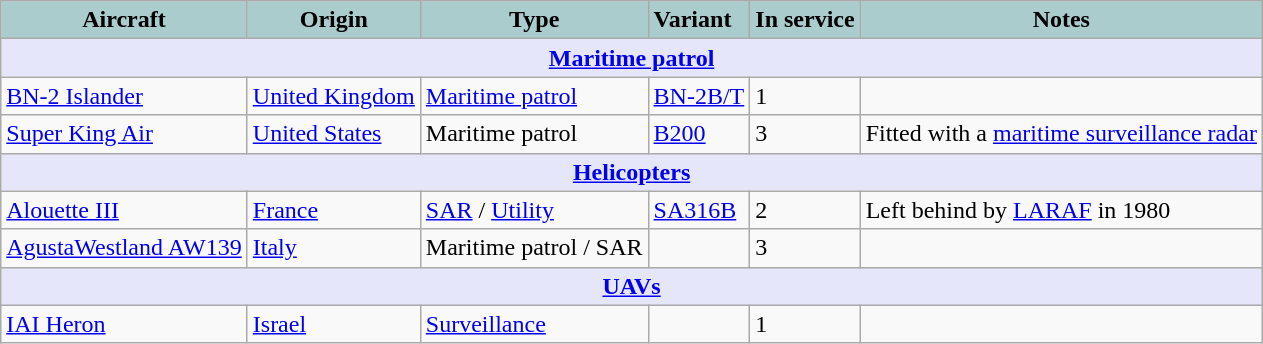<table class="wikitable">
<tr>
<th style="text-align:center; background:#acc;">Aircraft</th>
<th style="text-align: center; background:#acc;">Origin</th>
<th style="text-align:l center; background:#acc;">Type</th>
<th style="text-align:left; background:#acc;">Variant</th>
<th style="text-align:center; background:#acc;">In service</th>
<th style="text-align: center; background:#acc;">Notes</th>
</tr>
<tr>
<th style="align: center; background: lavender;" colspan="7"><a href='#'>Maritime patrol</a></th>
</tr>
<tr>
<td><a href='#'>BN-2 Islander</a></td>
<td><a href='#'>United Kingdom</a></td>
<td><a href='#'>Maritime patrol</a></td>
<td><a href='#'>BN-2B/T</a></td>
<td>1</td>
<td></td>
</tr>
<tr>
<td><a href='#'>Super King Air</a></td>
<td><a href='#'>United States</a></td>
<td>Maritime patrol</td>
<td><a href='#'>B200</a></td>
<td>3</td>
<td>Fitted with a <a href='#'>maritime surveillance radar</a></td>
</tr>
<tr>
<th style="align: center; background: lavender;" colspan="7"><a href='#'>Helicopters</a></th>
</tr>
<tr>
<td><a href='#'>Alouette III</a></td>
<td><a href='#'>France</a></td>
<td><a href='#'>SAR</a> / <a href='#'>Utility</a></td>
<td><a href='#'>SA316B</a></td>
<td>2</td>
<td>Left behind by <a href='#'>LARAF</a> in 1980</td>
</tr>
<tr>
<td><a href='#'>AgustaWestland AW139</a></td>
<td><a href='#'>Italy</a></td>
<td>Maritime patrol / SAR</td>
<td></td>
<td>3</td>
<td></td>
</tr>
<tr>
<th style="align: center; background: lavender;" colspan="7"><a href='#'>UAVs</a></th>
</tr>
<tr>
<td><a href='#'>IAI Heron</a></td>
<td><a href='#'>Israel</a></td>
<td><a href='#'>Surveillance</a></td>
<td></td>
<td>1</td>
<td></td>
</tr>
</table>
